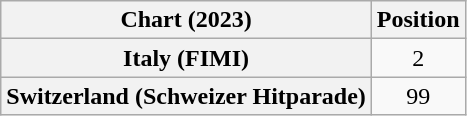<table class="wikitable sortable plainrowheaders" style="text-align:center">
<tr>
<th scope="col">Chart (2023)</th>
<th scope="col">Position</th>
</tr>
<tr>
<th scope="row">Italy (FIMI)</th>
<td>2</td>
</tr>
<tr>
<th scope="row">Switzerland (Schweizer Hitparade)</th>
<td>99</td>
</tr>
</table>
